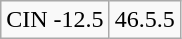<table class="wikitable" style="margin-right: auto; margin-right: auto; border: none;">
<tr align="center">
</tr>
<tr align="center">
<td>CIN -12.5</td>
<td>46.5.5</td>
</tr>
</table>
